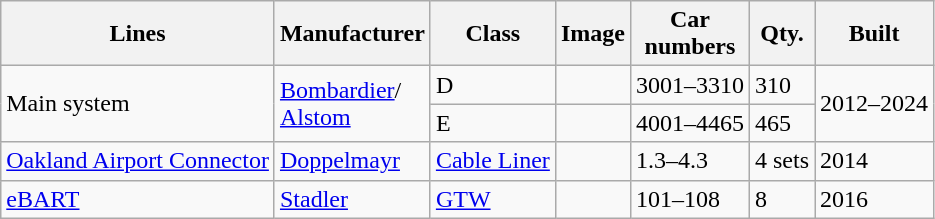<table class="wikitable">
<tr>
<th>Lines</th>
<th>Manufacturer</th>
<th>Class</th>
<th>Image</th>
<th>Car<br>numbers</th>
<th>Qty.</th>
<th>Built</th>
</tr>
<tr>
<td rowspan="2">Main system</td>
<td rowspan="2"><a href='#'>Bombardier</a>/<br><a href='#'>Alstom</a></td>
<td>D</td>
<td></td>
<td>3001–3310</td>
<td>310</td>
<td rowspan="2">2012–2024</td>
</tr>
<tr>
<td>E</td>
<td></td>
<td>4001–4465</td>
<td>465</td>
</tr>
<tr>
<td><a href='#'>Oakland Airport Connector</a></td>
<td><a href='#'>Doppelmayr</a></td>
<td><a href='#'>Cable Liner</a></td>
<td></td>
<td>1.3–4.3</td>
<td>4 sets</td>
<td>2014</td>
</tr>
<tr>
<td><a href='#'>eBART</a></td>
<td><a href='#'>Stadler</a></td>
<td><a href='#'>GTW</a></td>
<td></td>
<td>101–108</td>
<td>8</td>
<td>2016</td>
</tr>
</table>
